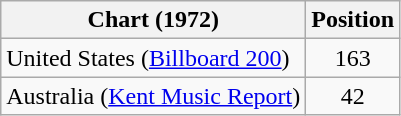<table class="wikitable">
<tr>
<th>Chart (1972)</th>
<th>Position</th>
</tr>
<tr>
<td>United States (<a href='#'>Billboard 200</a>)</td>
<td align="center">163</td>
</tr>
<tr>
<td>Australia (<a href='#'>Kent Music Report</a>)</td>
<td align="center">42</td>
</tr>
</table>
